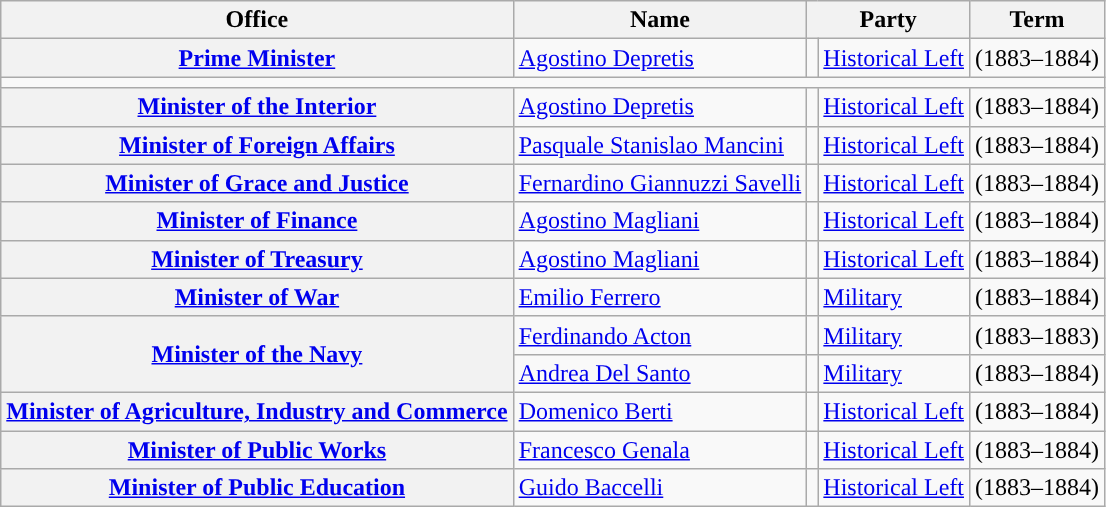<table class="wikitable" style="font-size: 100%;">
<tr>
<th>Office</th>
<th>Name</th>
<th colspan=2>Party</th>
<th>Term</th>
</tr>
<tr>
<th><a href='#'>Prime Minister</a></th>
<td><a href='#'>Agostino Depretis</a></td>
<td style="color:inherit;background:"></td>
<td><a href='#'>Historical Left</a></td>
<td>(1883–1884)</td>
</tr>
<tr>
<td colspan=5></td>
</tr>
<tr>
<th><a href='#'>Minister of the Interior</a></th>
<td><a href='#'>Agostino Depretis</a></td>
<td style="color:inherit;background:"></td>
<td><a href='#'>Historical Left</a></td>
<td>(1883–1884)</td>
</tr>
<tr>
<th><a href='#'>Minister of Foreign Affairs</a></th>
<td><a href='#'>Pasquale Stanislao Mancini</a></td>
<td style="color:inherit;background:"></td>
<td><a href='#'>Historical Left</a></td>
<td>(1883–1884)</td>
</tr>
<tr>
<th><a href='#'>Minister of Grace and Justice</a></th>
<td><a href='#'>Fernardino Giannuzzi Savelli</a></td>
<td style="color:inherit;background:"></td>
<td><a href='#'>Historical Left</a></td>
<td>(1883–1884)</td>
</tr>
<tr>
<th><a href='#'>Minister of Finance</a></th>
<td><a href='#'>Agostino Magliani</a></td>
<td style="color:inherit;background:"></td>
<td><a href='#'>Historical Left</a></td>
<td>(1883–1884)</td>
</tr>
<tr>
<th><a href='#'>Minister of Treasury</a></th>
<td><a href='#'>Agostino Magliani</a></td>
<td style="color:inherit;background:"></td>
<td><a href='#'>Historical Left</a></td>
<td>(1883–1884)</td>
</tr>
<tr>
<th><a href='#'>Minister of War</a></th>
<td><a href='#'>Emilio Ferrero</a></td>
<td style="color:inherit;background:"></td>
<td><a href='#'>Military</a></td>
<td>(1883–1884)</td>
</tr>
<tr>
<th rowspan=2><a href='#'>Minister of the Navy</a></th>
<td><a href='#'>Ferdinando Acton</a></td>
<td style="color:inherit;background:"></td>
<td><a href='#'>Military</a></td>
<td>(1883–1883)</td>
</tr>
<tr>
<td><a href='#'>Andrea Del Santo</a></td>
<td style="color:inherit;background:"></td>
<td><a href='#'>Military</a></td>
<td>(1883–1884)</td>
</tr>
<tr>
<th><a href='#'>Minister of Agriculture, Industry and Commerce</a></th>
<td><a href='#'>Domenico Berti</a></td>
<td style="color:inherit;background:"></td>
<td><a href='#'>Historical Left</a></td>
<td>(1883–1884)</td>
</tr>
<tr>
<th><a href='#'>Minister of Public Works</a></th>
<td><a href='#'>Francesco Genala</a></td>
<td style="color:inherit;background:"></td>
<td><a href='#'>Historical Left</a></td>
<td>(1883–1884)</td>
</tr>
<tr>
<th><a href='#'>Minister of Public Education</a></th>
<td><a href='#'>Guido Baccelli</a></td>
<td style="color:inherit;background:"></td>
<td><a href='#'>Historical Left</a></td>
<td>(1883–1884)</td>
</tr>
</table>
